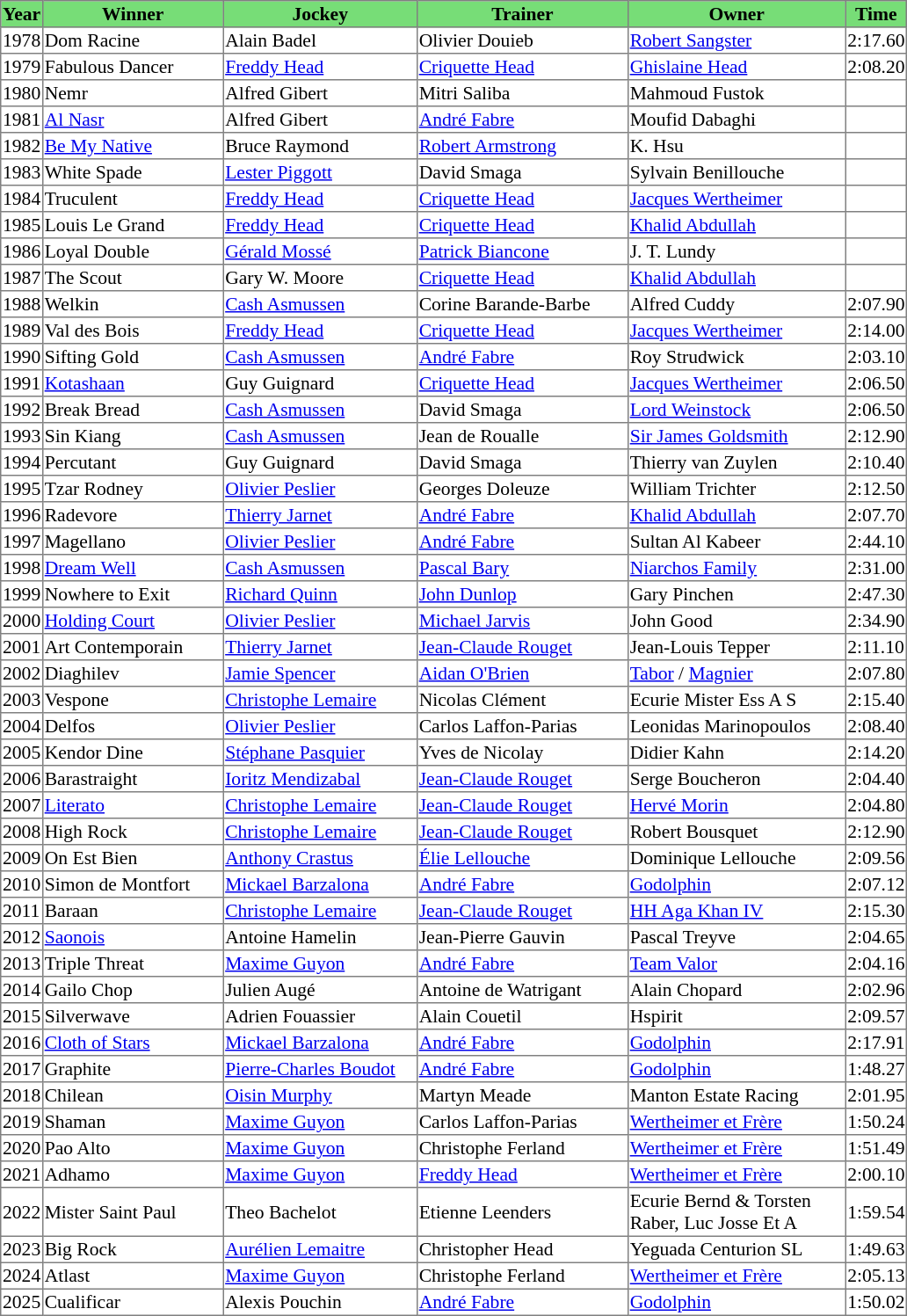<table class = "sortable" | border="1" style="border-collapse: collapse; font-size:90%">
<tr bgcolor="#77dd77" align="center">
<th>Year</th>
<th>Winner</th>
<th>Jockey</th>
<th>Trainer</th>
<th>Owner</th>
<th>Time</th>
</tr>
<tr>
<td>1978</td>
<td width=134px>Dom Racine</td>
<td width=144px>Alain Badel</td>
<td width=157px>Olivier Douieb</td>
<td width=162px><a href='#'>Robert Sangster</a></td>
<td>2:17.60</td>
</tr>
<tr>
<td>1979</td>
<td>Fabulous Dancer</td>
<td><a href='#'>Freddy Head</a></td>
<td><a href='#'>Criquette Head</a></td>
<td><a href='#'>Ghislaine Head</a></td>
<td>2:08.20</td>
</tr>
<tr>
<td>1980</td>
<td>Nemr</td>
<td>Alfred Gibert</td>
<td>Mitri Saliba</td>
<td>Mahmoud Fustok</td>
<td></td>
</tr>
<tr>
<td>1981</td>
<td><a href='#'>Al Nasr</a></td>
<td>Alfred Gibert</td>
<td><a href='#'>André Fabre</a></td>
<td>Moufid Dabaghi</td>
<td></td>
</tr>
<tr>
<td>1982</td>
<td><a href='#'>Be My Native</a></td>
<td>Bruce Raymond</td>
<td><a href='#'>Robert Armstrong</a></td>
<td>K. Hsu</td>
<td></td>
</tr>
<tr>
<td>1983</td>
<td>White Spade</td>
<td><a href='#'>Lester Piggott</a></td>
<td>David Smaga</td>
<td>Sylvain Benillouche</td>
<td></td>
</tr>
<tr>
<td>1984</td>
<td>Truculent</td>
<td><a href='#'>Freddy Head</a></td>
<td><a href='#'>Criquette Head</a></td>
<td><a href='#'>Jacques Wertheimer</a></td>
<td></td>
</tr>
<tr>
<td>1985</td>
<td>Louis Le Grand</td>
<td><a href='#'>Freddy Head</a></td>
<td><a href='#'>Criquette Head</a></td>
<td><a href='#'>Khalid Abdullah</a></td>
<td></td>
</tr>
<tr>
<td>1986</td>
<td>Loyal Double</td>
<td><a href='#'>Gérald Mossé</a></td>
<td><a href='#'>Patrick Biancone</a></td>
<td>J. T. Lundy</td>
<td></td>
</tr>
<tr>
<td>1987</td>
<td>The Scout</td>
<td>Gary W. Moore</td>
<td><a href='#'>Criquette Head</a></td>
<td><a href='#'>Khalid Abdullah</a></td>
<td></td>
</tr>
<tr>
<td>1988</td>
<td>Welkin</td>
<td><a href='#'>Cash Asmussen</a></td>
<td>Corine Barande-Barbe</td>
<td>Alfred Cuddy</td>
<td>2:07.90</td>
</tr>
<tr>
<td>1989</td>
<td>Val des Bois</td>
<td><a href='#'>Freddy Head</a></td>
<td><a href='#'>Criquette Head</a></td>
<td><a href='#'>Jacques Wertheimer</a></td>
<td>2:14.00</td>
</tr>
<tr>
<td>1990</td>
<td>Sifting Gold</td>
<td><a href='#'>Cash Asmussen</a></td>
<td><a href='#'>André Fabre</a></td>
<td>Roy Strudwick</td>
<td>2:03.10</td>
</tr>
<tr>
<td>1991</td>
<td><a href='#'>Kotashaan</a></td>
<td>Guy Guignard</td>
<td><a href='#'>Criquette Head</a></td>
<td><a href='#'>Jacques Wertheimer</a></td>
<td>2:06.50</td>
</tr>
<tr>
<td>1992</td>
<td>Break Bread</td>
<td><a href='#'>Cash Asmussen</a></td>
<td>David Smaga</td>
<td><a href='#'>Lord Weinstock</a></td>
<td>2:06.50</td>
</tr>
<tr>
<td>1993</td>
<td>Sin Kiang</td>
<td><a href='#'>Cash Asmussen</a></td>
<td>Jean de Roualle</td>
<td><a href='#'>Sir James Goldsmith</a></td>
<td>2:12.90</td>
</tr>
<tr>
<td>1994</td>
<td>Percutant</td>
<td>Guy Guignard</td>
<td>David Smaga</td>
<td>Thierry van Zuylen</td>
<td>2:10.40</td>
</tr>
<tr>
<td>1995</td>
<td>Tzar Rodney</td>
<td><a href='#'>Olivier Peslier</a></td>
<td>Georges Doleuze</td>
<td>William Trichter</td>
<td>2:12.50</td>
</tr>
<tr>
<td>1996</td>
<td>Radevore</td>
<td><a href='#'>Thierry Jarnet</a></td>
<td><a href='#'>André Fabre</a></td>
<td><a href='#'>Khalid Abdullah</a></td>
<td>2:07.70</td>
</tr>
<tr>
<td>1997</td>
<td>Magellano</td>
<td><a href='#'>Olivier Peslier</a></td>
<td><a href='#'>André Fabre</a></td>
<td>Sultan Al Kabeer</td>
<td>2:44.10</td>
</tr>
<tr>
<td>1998</td>
<td><a href='#'>Dream Well</a></td>
<td><a href='#'>Cash Asmussen</a></td>
<td><a href='#'>Pascal Bary</a></td>
<td><a href='#'>Niarchos Family</a></td>
<td>2:31.00</td>
</tr>
<tr>
<td>1999</td>
<td>Nowhere to Exit</td>
<td><a href='#'>Richard Quinn</a></td>
<td><a href='#'>John Dunlop</a></td>
<td>Gary Pinchen</td>
<td>2:47.30</td>
</tr>
<tr>
<td>2000</td>
<td><a href='#'>Holding Court</a></td>
<td><a href='#'>Olivier Peslier</a></td>
<td><a href='#'>Michael Jarvis</a></td>
<td>John Good</td>
<td>2:34.90</td>
</tr>
<tr>
<td>2001</td>
<td>Art Contemporain</td>
<td><a href='#'>Thierry Jarnet</a></td>
<td><a href='#'>Jean-Claude Rouget</a></td>
<td>Jean-Louis Tepper</td>
<td>2:11.10</td>
</tr>
<tr>
<td>2002</td>
<td>Diaghilev </td>
<td><a href='#'>Jamie Spencer</a></td>
<td><a href='#'>Aidan O'Brien</a></td>
<td><a href='#'>Tabor</a> / <a href='#'>Magnier</a></td>
<td>2:07.80</td>
</tr>
<tr>
<td>2003</td>
<td>Vespone</td>
<td><a href='#'>Christophe Lemaire</a></td>
<td>Nicolas Clément</td>
<td>Ecurie Mister Ess A S</td>
<td>2:15.40</td>
</tr>
<tr>
<td>2004</td>
<td>Delfos</td>
<td><a href='#'>Olivier Peslier</a></td>
<td>Carlos Laffon-Parias</td>
<td>Leonidas Marinopoulos</td>
<td>2:08.40</td>
</tr>
<tr>
<td>2005</td>
<td>Kendor Dine</td>
<td><a href='#'>Stéphane Pasquier</a></td>
<td>Yves de Nicolay</td>
<td>Didier Kahn</td>
<td>2:14.20</td>
</tr>
<tr>
<td>2006</td>
<td>Barastraight</td>
<td><a href='#'>Ioritz Mendizabal</a></td>
<td><a href='#'>Jean-Claude Rouget</a></td>
<td>Serge Boucheron</td>
<td>2:04.40</td>
</tr>
<tr>
<td>2007</td>
<td><a href='#'>Literato</a></td>
<td><a href='#'>Christophe Lemaire</a></td>
<td><a href='#'>Jean-Claude Rouget</a></td>
<td><a href='#'>Hervé Morin</a></td>
<td>2:04.80</td>
</tr>
<tr>
<td>2008</td>
<td>High Rock</td>
<td><a href='#'>Christophe Lemaire</a></td>
<td><a href='#'>Jean-Claude Rouget</a></td>
<td>Robert Bousquet</td>
<td>2:12.90</td>
</tr>
<tr>
<td>2009</td>
<td>On Est Bien</td>
<td><a href='#'>Anthony Crastus</a></td>
<td><a href='#'>Élie Lellouche</a></td>
<td>Dominique Lellouche</td>
<td>2:09.56</td>
</tr>
<tr>
<td>2010</td>
<td>Simon de Montfort</td>
<td><a href='#'>Mickael Barzalona</a></td>
<td><a href='#'>André Fabre</a></td>
<td><a href='#'>Godolphin</a></td>
<td>2:07.12</td>
</tr>
<tr>
<td>2011</td>
<td>Baraan</td>
<td><a href='#'>Christophe Lemaire</a></td>
<td><a href='#'>Jean-Claude Rouget</a></td>
<td><a href='#'>HH Aga Khan IV</a></td>
<td>2:15.30</td>
</tr>
<tr>
<td>2012</td>
<td><a href='#'>Saonois</a></td>
<td>Antoine Hamelin</td>
<td>Jean-Pierre Gauvin</td>
<td>Pascal Treyve</td>
<td>2:04.65</td>
</tr>
<tr>
<td>2013</td>
<td>Triple Threat</td>
<td><a href='#'>Maxime Guyon</a></td>
<td><a href='#'>André Fabre</a></td>
<td><a href='#'>Team Valor</a></td>
<td>2:04.16</td>
</tr>
<tr>
<td>2014</td>
<td>Gailo Chop</td>
<td>Julien Augé</td>
<td>Antoine de Watrigant</td>
<td>Alain Chopard</td>
<td>2:02.96</td>
</tr>
<tr>
<td>2015</td>
<td>Silverwave</td>
<td>Adrien Fouassier</td>
<td>Alain Couetil</td>
<td>Hspirit</td>
<td>2:09.57</td>
</tr>
<tr>
<td>2016</td>
<td><a href='#'>Cloth of Stars</a></td>
<td><a href='#'>Mickael Barzalona</a></td>
<td><a href='#'>André Fabre</a></td>
<td><a href='#'>Godolphin</a></td>
<td>2:17.91</td>
</tr>
<tr>
<td>2017</td>
<td>Graphite</td>
<td><a href='#'>Pierre-Charles Boudot</a></td>
<td><a href='#'>André Fabre</a></td>
<td><a href='#'>Godolphin</a></td>
<td>1:48.27</td>
</tr>
<tr>
<td>2018</td>
<td>Chilean</td>
<td><a href='#'>Oisin Murphy</a></td>
<td>Martyn Meade</td>
<td>Manton Estate Racing</td>
<td>2:01.95</td>
</tr>
<tr>
<td>2019</td>
<td>Shaman</td>
<td><a href='#'>Maxime Guyon</a></td>
<td>Carlos Laffon-Parias</td>
<td><a href='#'>Wertheimer et Frère</a></td>
<td>1:50.24</td>
</tr>
<tr>
<td>2020</td>
<td>Pao Alto</td>
<td><a href='#'>Maxime Guyon</a></td>
<td>Christophe Ferland</td>
<td><a href='#'>Wertheimer et Frère</a></td>
<td>1:51.49</td>
</tr>
<tr>
<td>2021</td>
<td>Adhamo</td>
<td><a href='#'>Maxime Guyon</a></td>
<td><a href='#'>Freddy Head</a></td>
<td><a href='#'>Wertheimer et Frère</a></td>
<td>2:00.10</td>
</tr>
<tr>
<td>2022</td>
<td>Mister Saint Paul</td>
<td>Theo Bachelot</td>
<td>Etienne Leenders</td>
<td>Ecurie Bernd & Torsten Raber, Luc Josse Et A</td>
<td>1:59.54</td>
</tr>
<tr>
<td>2023</td>
<td>Big Rock</td>
<td><a href='#'>Aurélien Lemaitre</a></td>
<td>Christopher Head</td>
<td>Yeguada Centurion SL</td>
<td>1:49.63</td>
</tr>
<tr>
<td>2024</td>
<td>Atlast</td>
<td><a href='#'>Maxime Guyon</a></td>
<td>Christophe Ferland</td>
<td><a href='#'>Wertheimer et Frère</a></td>
<td>2:05.13</td>
</tr>
<tr>
<td>2025</td>
<td>Cualificar</td>
<td>Alexis Pouchin</td>
<td><a href='#'>André Fabre</a></td>
<td><a href='#'>Godolphin</a></td>
<td>1:50.02</td>
</tr>
</table>
